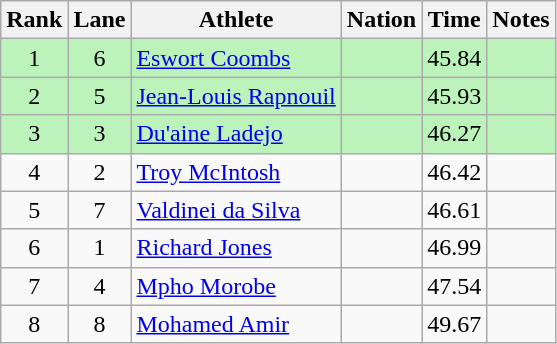<table class="wikitable sortable" style="text-align:center">
<tr>
<th>Rank</th>
<th>Lane</th>
<th>Athlete</th>
<th>Nation</th>
<th>Time</th>
<th>Notes</th>
</tr>
<tr style="background:#bbf3bb;">
<td>1</td>
<td>6</td>
<td align=left><a href='#'>Eswort Coombs</a></td>
<td align=left></td>
<td>45.84</td>
<td></td>
</tr>
<tr style="background:#bbf3bb;">
<td>2</td>
<td>5</td>
<td align=left><a href='#'>Jean-Louis Rapnouil</a></td>
<td align=left></td>
<td>45.93</td>
<td></td>
</tr>
<tr style="background:#bbf3bb;">
<td>3</td>
<td>3</td>
<td align=left><a href='#'>Du'aine Ladejo</a></td>
<td align=left></td>
<td>46.27</td>
<td></td>
</tr>
<tr>
<td>4</td>
<td>2</td>
<td align=left><a href='#'>Troy McIntosh</a></td>
<td align=left></td>
<td>46.42</td>
<td></td>
</tr>
<tr>
<td>5</td>
<td>7</td>
<td align=left><a href='#'>Valdinei da Silva</a></td>
<td align=left></td>
<td>46.61</td>
<td></td>
</tr>
<tr>
<td>6</td>
<td>1</td>
<td align=left><a href='#'>Richard Jones</a></td>
<td align=left></td>
<td>46.99</td>
<td></td>
</tr>
<tr>
<td>7</td>
<td>4</td>
<td align=left><a href='#'>Mpho Morobe</a></td>
<td align=left></td>
<td>47.54</td>
<td></td>
</tr>
<tr>
<td>8</td>
<td>8</td>
<td align=left><a href='#'>Mohamed Amir</a></td>
<td align=left></td>
<td>49.67</td>
<td></td>
</tr>
</table>
